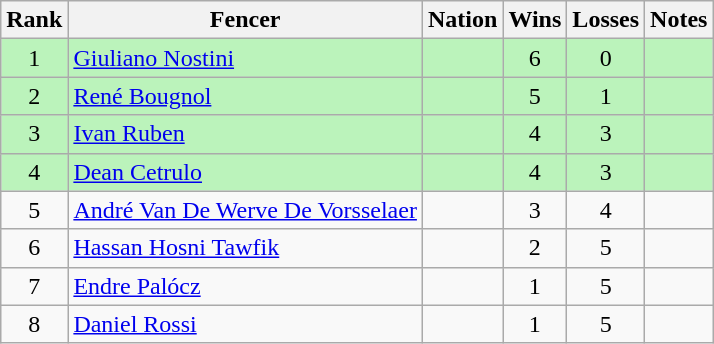<table class="wikitable sortable" style="text-align: center;">
<tr>
<th>Rank</th>
<th>Fencer</th>
<th>Nation</th>
<th>Wins</th>
<th>Losses</th>
<th>Notes</th>
</tr>
<tr style="background:#bbf3bb;">
<td>1</td>
<td align=left><a href='#'>Giuliano Nostini</a></td>
<td align=left></td>
<td>6</td>
<td>0</td>
<td></td>
</tr>
<tr style="background:#bbf3bb;">
<td>2</td>
<td align=left><a href='#'>René Bougnol</a></td>
<td align=left></td>
<td>5</td>
<td>1</td>
<td></td>
</tr>
<tr style="background:#bbf3bb;">
<td>3</td>
<td align=left><a href='#'>Ivan Ruben</a></td>
<td align=left></td>
<td>4</td>
<td>3</td>
<td></td>
</tr>
<tr style="background:#bbf3bb;">
<td>4</td>
<td align=left><a href='#'>Dean Cetrulo</a></td>
<td align=left></td>
<td>4</td>
<td>3</td>
<td></td>
</tr>
<tr>
<td>5</td>
<td align=left><a href='#'>André Van De Werve De Vorsselaer</a></td>
<td align=left></td>
<td>3</td>
<td>4</td>
<td></td>
</tr>
<tr>
<td>6</td>
<td align=left><a href='#'>Hassan Hosni Tawfik</a></td>
<td align=left></td>
<td>2</td>
<td>5</td>
<td></td>
</tr>
<tr>
<td>7</td>
<td align=left><a href='#'>Endre Palócz</a></td>
<td align=left></td>
<td>1</td>
<td>5</td>
<td></td>
</tr>
<tr>
<td>8</td>
<td align=left><a href='#'>Daniel Rossi</a></td>
<td align=left></td>
<td>1</td>
<td>5</td>
<td></td>
</tr>
</table>
